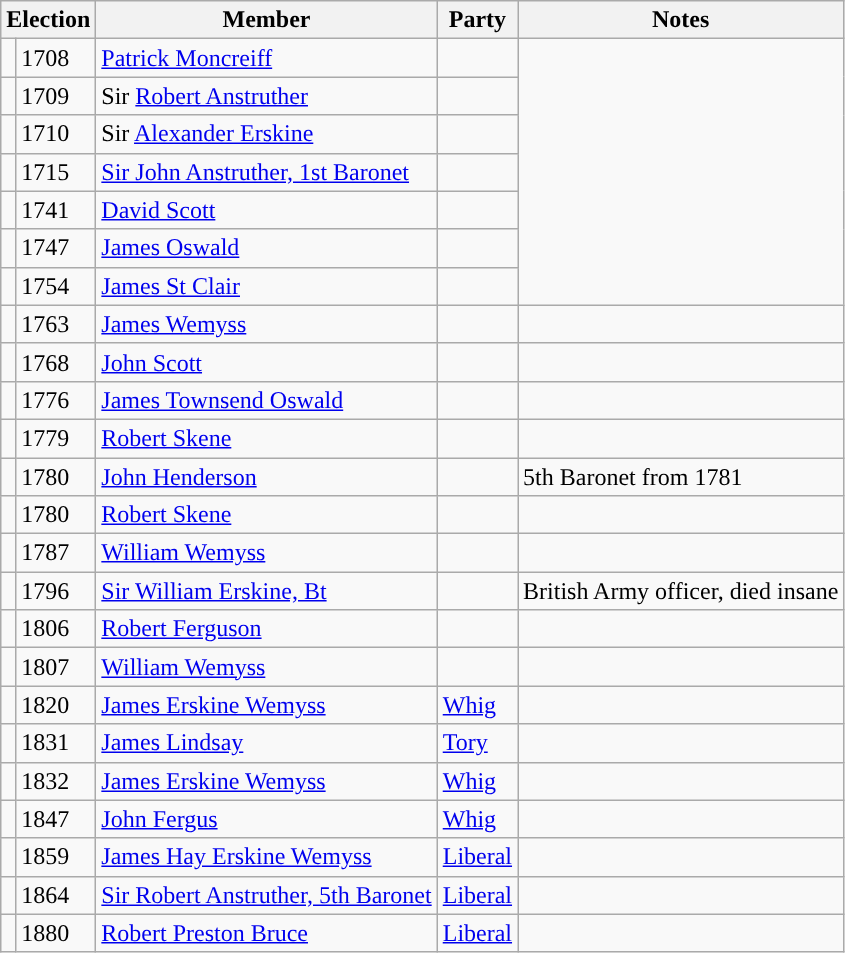<table class="wikitable">
<tr>
<th colspan="2">Election</th>
<th>Member</th>
<th>Party</th>
<th>Notes</th>
</tr>
<tr>
<td></td>
<td>1708</td>
<td><a href='#'>Patrick Moncreiff</a></td>
<td></td>
</tr>
<tr>
<td></td>
<td>1709</td>
<td>Sir <a href='#'>Robert Anstruther</a></td>
<td></td>
</tr>
<tr>
<td></td>
<td>1710</td>
<td>Sir <a href='#'>Alexander Erskine</a></td>
<td></td>
</tr>
<tr>
<td></td>
<td>1715</td>
<td><a href='#'>Sir John Anstruther, 1st Baronet</a></td>
<td></td>
</tr>
<tr>
<td></td>
<td>1741</td>
<td><a href='#'>David Scott</a></td>
<td></td>
</tr>
<tr>
<td></td>
<td>1747</td>
<td><a href='#'>James Oswald</a></td>
<td></td>
</tr>
<tr>
<td></td>
<td>1754</td>
<td><a href='#'>James St Clair</a></td>
<td></td>
</tr>
<tr>
<td></td>
<td>1763</td>
<td><a href='#'>James Wemyss</a></td>
<td></td>
<td></td>
</tr>
<tr>
<td></td>
<td>1768</td>
<td><a href='#'>John Scott</a></td>
<td></td>
<td></td>
</tr>
<tr>
<td></td>
<td>1776</td>
<td><a href='#'>James Townsend Oswald</a></td>
<td></td>
<td></td>
</tr>
<tr>
<td></td>
<td>1779</td>
<td><a href='#'>Robert Skene</a></td>
<td></td>
<td></td>
</tr>
<tr>
<td></td>
<td>1780</td>
<td><a href='#'>John Henderson</a></td>
<td></td>
<td>5th Baronet from 1781</td>
</tr>
<tr>
<td></td>
<td>1780</td>
<td><a href='#'>Robert Skene</a></td>
<td></td>
<td></td>
</tr>
<tr>
<td></td>
<td>1787</td>
<td><a href='#'>William Wemyss</a></td>
<td></td>
<td></td>
</tr>
<tr>
<td></td>
<td>1796</td>
<td><a href='#'>Sir William Erskine, Bt</a></td>
<td></td>
<td>British Army officer, died insane</td>
</tr>
<tr>
<td></td>
<td>1806</td>
<td><a href='#'>Robert Ferguson</a></td>
<td></td>
<td></td>
</tr>
<tr>
<td></td>
<td>1807</td>
<td><a href='#'>William Wemyss</a></td>
<td></td>
<td></td>
</tr>
<tr>
<td style="color:inherit;background-color: "></td>
<td>1820</td>
<td><a href='#'>James Erskine Wemyss</a></td>
<td><a href='#'>Whig</a></td>
<td></td>
</tr>
<tr>
<td style="color:inherit;background-color: "></td>
<td>1831</td>
<td><a href='#'>James Lindsay</a></td>
<td><a href='#'>Tory</a></td>
<td></td>
</tr>
<tr>
<td style="color:inherit;background-color: "></td>
<td>1832</td>
<td><a href='#'>James Erskine Wemyss</a></td>
<td><a href='#'>Whig</a></td>
<td></td>
</tr>
<tr>
<td style="color:inherit;background-color: "></td>
<td>1847</td>
<td><a href='#'>John Fergus</a></td>
<td><a href='#'>Whig</a></td>
<td></td>
</tr>
<tr>
<td style="color:inherit;background-color: "></td>
<td>1859</td>
<td><a href='#'>James Hay Erskine Wemyss</a></td>
<td><a href='#'>Liberal</a></td>
<td></td>
</tr>
<tr>
<td style="color:inherit;background-color: "></td>
<td>1864</td>
<td><a href='#'>Sir Robert Anstruther, 5th Baronet</a></td>
<td><a href='#'>Liberal</a></td>
<td></td>
</tr>
<tr>
<td style="color:inherit;background-color: "></td>
<td>1880</td>
<td><a href='#'>Robert Preston Bruce</a></td>
<td><a href='#'>Liberal</a></td>
<td></td>
</tr>
</table>
